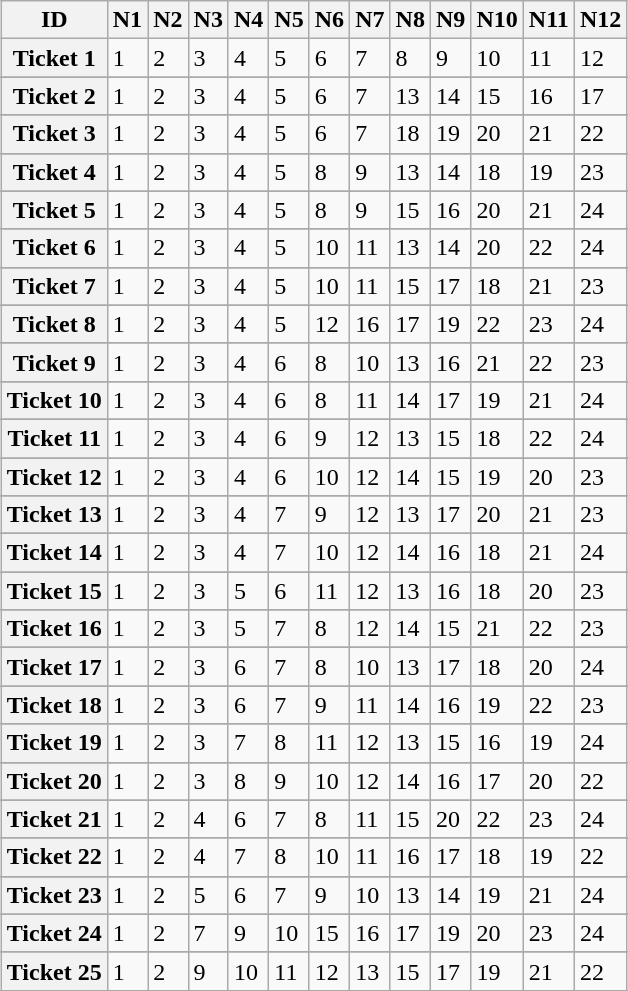<table class="wikitable defaultcenter" style="margin:0.5em auto">
<tr>
<th>ID</th>
<th>N1</th>
<th>N2</th>
<th>N3</th>
<th>N4</th>
<th>N5</th>
<th>N6</th>
<th>N7</th>
<th>N8</th>
<th>N9</th>
<th>N10</th>
<th>N11</th>
<th>N12</th>
</tr>
<tr>
<th>Ticket 1</th>
<td>1</td>
<td>2</td>
<td>3</td>
<td>4</td>
<td>5</td>
<td>6</td>
<td>7</td>
<td>8</td>
<td>9</td>
<td>10</td>
<td>11</td>
<td>12</td>
</tr>
<tr>
</tr>
<tr>
<th>Ticket 2</th>
<td>1</td>
<td>2</td>
<td>3</td>
<td>4</td>
<td>5</td>
<td>6</td>
<td>7</td>
<td>13</td>
<td>14</td>
<td>15</td>
<td>16</td>
<td>17</td>
</tr>
<tr>
</tr>
<tr>
<th>Ticket 3</th>
<td>1</td>
<td>2</td>
<td>3</td>
<td>4</td>
<td>5</td>
<td>6</td>
<td>7</td>
<td>18</td>
<td>19</td>
<td>20</td>
<td>21</td>
<td>22</td>
</tr>
<tr>
</tr>
<tr>
<th>Ticket 4</th>
<td>1</td>
<td>2</td>
<td>3</td>
<td>4</td>
<td>5</td>
<td>8</td>
<td>9</td>
<td>13</td>
<td>14</td>
<td>18</td>
<td>19</td>
<td>23</td>
</tr>
<tr>
</tr>
<tr>
<th>Ticket 5</th>
<td>1</td>
<td>2</td>
<td>3</td>
<td>4</td>
<td>5</td>
<td>8</td>
<td>9</td>
<td>15</td>
<td>16</td>
<td>20</td>
<td>21</td>
<td>24</td>
</tr>
<tr>
</tr>
<tr>
<th>Ticket 6</th>
<td>1</td>
<td>2</td>
<td>3</td>
<td>4</td>
<td>5</td>
<td>10</td>
<td>11</td>
<td>13</td>
<td>14</td>
<td>20</td>
<td>22</td>
<td>24</td>
</tr>
<tr>
</tr>
<tr>
<th>Ticket 7</th>
<td>1</td>
<td>2</td>
<td>3</td>
<td>4</td>
<td>5</td>
<td>10</td>
<td>11</td>
<td>15</td>
<td>17</td>
<td>18</td>
<td>21</td>
<td>23</td>
</tr>
<tr>
</tr>
<tr>
<th>Ticket 8</th>
<td>1</td>
<td>2</td>
<td>3</td>
<td>4</td>
<td>5</td>
<td>12</td>
<td>16</td>
<td>17</td>
<td>19</td>
<td>22</td>
<td>23</td>
<td>24</td>
</tr>
<tr>
</tr>
<tr>
<th>Ticket 9</th>
<td>1</td>
<td>2</td>
<td>3</td>
<td>4</td>
<td>6</td>
<td>8</td>
<td>10</td>
<td>13</td>
<td>16</td>
<td>21</td>
<td>22</td>
<td>23</td>
</tr>
<tr>
</tr>
<tr>
<th>Ticket 10</th>
<td>1</td>
<td>2</td>
<td>3</td>
<td>4</td>
<td>6</td>
<td>8</td>
<td>11</td>
<td>14</td>
<td>17</td>
<td>19</td>
<td>21</td>
<td>24</td>
</tr>
<tr>
</tr>
<tr>
<th>Ticket 11</th>
<td>1</td>
<td>2</td>
<td>3</td>
<td>4</td>
<td>6</td>
<td>9</td>
<td>12</td>
<td>13</td>
<td>15</td>
<td>18</td>
<td>22</td>
<td>24</td>
</tr>
<tr>
</tr>
<tr>
<th>Ticket 12</th>
<td>1</td>
<td>2</td>
<td>3</td>
<td>4</td>
<td>6</td>
<td>10</td>
<td>12</td>
<td>14</td>
<td>15</td>
<td>19</td>
<td>20</td>
<td>23</td>
</tr>
<tr>
</tr>
<tr>
<th>Ticket 13</th>
<td>1</td>
<td>2</td>
<td>3</td>
<td>4</td>
<td>7</td>
<td>9</td>
<td>12</td>
<td>13</td>
<td>17</td>
<td>20</td>
<td>21</td>
<td>23</td>
</tr>
<tr>
</tr>
<tr>
<th>Ticket 14</th>
<td>1</td>
<td>2</td>
<td>3</td>
<td>4</td>
<td>7</td>
<td>10</td>
<td>12</td>
<td>14</td>
<td>16</td>
<td>18</td>
<td>21</td>
<td>24</td>
</tr>
<tr>
</tr>
<tr>
<th>Ticket 15</th>
<td>1</td>
<td>2</td>
<td>3</td>
<td>5</td>
<td>6</td>
<td>11</td>
<td>12</td>
<td>13</td>
<td>16</td>
<td>18</td>
<td>20</td>
<td>23</td>
</tr>
<tr>
</tr>
<tr>
<th>Ticket 16</th>
<td>1</td>
<td>2</td>
<td>3</td>
<td>5</td>
<td>7</td>
<td>8</td>
<td>12</td>
<td>14</td>
<td>15</td>
<td>21</td>
<td>22</td>
<td>23</td>
</tr>
<tr>
</tr>
<tr>
<th>Ticket 17</th>
<td>1</td>
<td>2</td>
<td>3</td>
<td>6</td>
<td>7</td>
<td>8</td>
<td>10</td>
<td>13</td>
<td>17</td>
<td>18</td>
<td>20</td>
<td>24</td>
</tr>
<tr>
</tr>
<tr>
<th>Ticket 18</th>
<td>1</td>
<td>2</td>
<td>3</td>
<td>6</td>
<td>7</td>
<td>9</td>
<td>11</td>
<td>14</td>
<td>16</td>
<td>19</td>
<td>22</td>
<td>23</td>
</tr>
<tr>
</tr>
<tr>
<th>Ticket 19</th>
<td>1</td>
<td>2</td>
<td>3</td>
<td>7</td>
<td>8</td>
<td>11</td>
<td>12</td>
<td>13</td>
<td>15</td>
<td>16</td>
<td>19</td>
<td>24</td>
</tr>
<tr>
</tr>
<tr>
<th>Ticket 20</th>
<td>1</td>
<td>2</td>
<td>3</td>
<td>8</td>
<td>9</td>
<td>10</td>
<td>12</td>
<td>14</td>
<td>16</td>
<td>17</td>
<td>20</td>
<td>22</td>
</tr>
<tr>
</tr>
<tr>
<th>Ticket 21</th>
<td>1</td>
<td>2</td>
<td>4</td>
<td>6</td>
<td>7</td>
<td>8</td>
<td>11</td>
<td>15</td>
<td>20</td>
<td>22</td>
<td>23</td>
<td>24</td>
</tr>
<tr>
</tr>
<tr>
<th>Ticket 22</th>
<td>1</td>
<td>2</td>
<td>4</td>
<td>7</td>
<td>8</td>
<td>10</td>
<td>11</td>
<td>16</td>
<td>17</td>
<td>18</td>
<td>19</td>
<td>22</td>
</tr>
<tr>
</tr>
<tr>
<th>Ticket 23</th>
<td>1</td>
<td>2</td>
<td>5</td>
<td>6</td>
<td>7</td>
<td>9</td>
<td>10</td>
<td>13</td>
<td>14</td>
<td>19</td>
<td>21</td>
<td>24</td>
</tr>
<tr>
</tr>
<tr>
<th>Ticket 24</th>
<td>1</td>
<td>2</td>
<td>7</td>
<td>9</td>
<td>10</td>
<td>15</td>
<td>16</td>
<td>17</td>
<td>19</td>
<td>20</td>
<td>23</td>
<td>24</td>
</tr>
<tr>
</tr>
<tr>
<th>Ticket 25</th>
<td>1</td>
<td>2</td>
<td>9</td>
<td>10</td>
<td>11</td>
<td>12</td>
<td>13</td>
<td>15</td>
<td>17</td>
<td>19</td>
<td>21</td>
<td>22</td>
</tr>
<tr>
</tr>
</table>
